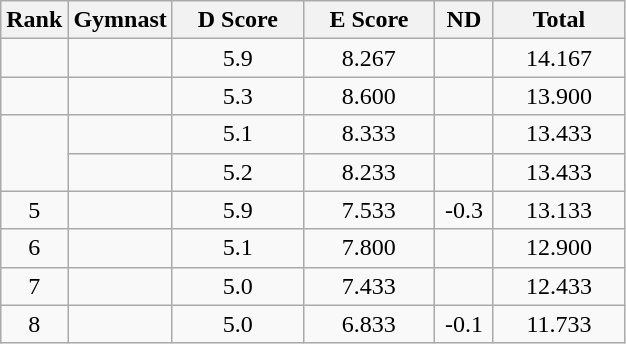<table class="wikitable" style="text-align:center">
<tr>
<th>Rank</th>
<th>Gymnast</th>
<th style="width:5em">D Score</th>
<th style="width:5em">E Score</th>
<th style="width:2em">ND</th>
<th style="width:5em">Total</th>
</tr>
<tr>
<td></td>
<td align=left></td>
<td>5.9</td>
<td>8.267</td>
<td></td>
<td>14.167</td>
</tr>
<tr>
<td></td>
<td align=left></td>
<td>5.3</td>
<td>8.600</td>
<td></td>
<td>13.900</td>
</tr>
<tr>
<td rowspan="2"></td>
<td align=left></td>
<td>5.1</td>
<td>8.333</td>
<td></td>
<td>13.433</td>
</tr>
<tr>
<td align=left></td>
<td>5.2</td>
<td>8.233</td>
<td></td>
<td>13.433</td>
</tr>
<tr>
<td>5</td>
<td align=left></td>
<td>5.9</td>
<td>7.533</td>
<td>-0.3</td>
<td>13.133</td>
</tr>
<tr>
<td>6</td>
<td align=left></td>
<td>5.1</td>
<td>7.800</td>
<td></td>
<td>12.900</td>
</tr>
<tr>
<td>7</td>
<td align=left></td>
<td>5.0</td>
<td>7.433</td>
<td></td>
<td>12.433</td>
</tr>
<tr>
<td>8</td>
<td align=left></td>
<td>5.0</td>
<td>6.833</td>
<td>-0.1</td>
<td>11.733</td>
</tr>
</table>
